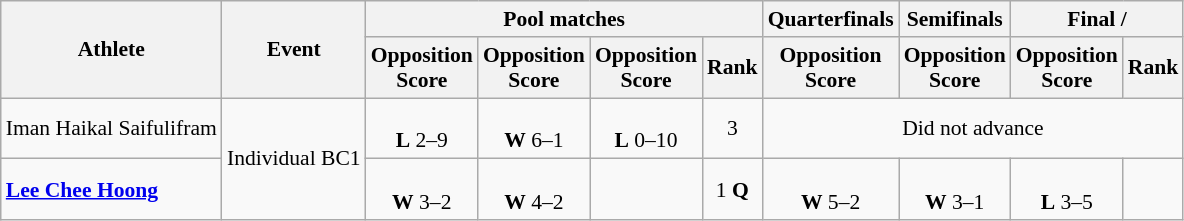<table class=wikitable style="font-size:90%">
<tr>
<th rowspan="2">Athlete</th>
<th rowspan="2">Event</th>
<th colspan="4">Pool matches</th>
<th>Quarterfinals</th>
<th>Semifinals</th>
<th colspan=2>Final / </th>
</tr>
<tr>
<th>Opposition<br>Score</th>
<th>Opposition<br>Score</th>
<th>Opposition<br>Score</th>
<th>Rank</th>
<th>Opposition<br>Score</th>
<th>Opposition<br>Score</th>
<th>Opposition<br>Score</th>
<th>Rank</th>
</tr>
<tr align=center>
<td align=left>Iman Haikal Saifulifram</td>
<td align=left rowspan="2">Individual BC1</td>
<td><br><strong>L</strong> 2–9</td>
<td><br><strong>W</strong> 6–1</td>
<td><br><strong>L</strong> 0–10</td>
<td>3</td>
<td colspan="4">Did not advance</td>
</tr>
<tr align=center>
<td align=left><strong><a href='#'>Lee Chee Hoong</a></strong></td>
<td><br><strong>W</strong> 3–2</td>
<td><br><strong>W</strong> 4–2</td>
<td></td>
<td>1 <strong>Q</strong></td>
<td><br><strong>W</strong> 5–2</td>
<td><br><strong>W</strong> 3–1</td>
<td><br><strong>L</strong> 3–5</td>
<td></td>
</tr>
</table>
